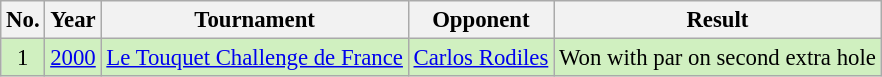<table class="wikitable" style="font-size:95%">
<tr>
<th>No.</th>
<th>Year</th>
<th>Tournament</th>
<th>Opponent</th>
<th>Result</th>
</tr>
<tr style="background:#D0F0C0;">
<td align=center>1</td>
<td><a href='#'>2000</a></td>
<td><a href='#'>Le Touquet Challenge de France</a></td>
<td> <a href='#'>Carlos Rodiles</a></td>
<td>Won with par on second extra hole</td>
</tr>
</table>
